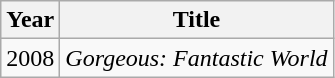<table class="wikitable">
<tr>
<th>Year</th>
<th>Title</th>
</tr>
<tr>
<td>2008</td>
<td><em>Gorgeous: Fantastic World</em></td>
</tr>
</table>
